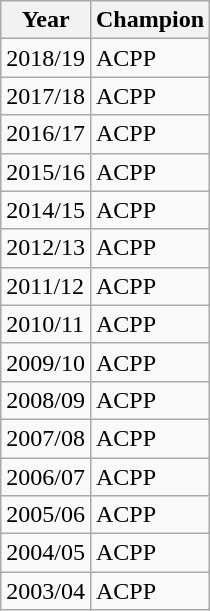<table class="wikitable">
<tr>
<th>Year</th>
<th>Champion</th>
</tr>
<tr>
<td>2018/19</td>
<td>ACPP</td>
</tr>
<tr>
<td>2017/18</td>
<td>ACPP</td>
</tr>
<tr>
<td>2016/17</td>
<td>ACPP</td>
</tr>
<tr>
<td>2015/16</td>
<td>ACPP</td>
</tr>
<tr>
<td>2014/15</td>
<td>ACPP</td>
</tr>
<tr>
<td>2012/13</td>
<td>ACPP</td>
</tr>
<tr>
<td>2011/12</td>
<td>ACPP</td>
</tr>
<tr>
<td>2010/11</td>
<td>ACPP</td>
</tr>
<tr>
<td>2009/10</td>
<td>ACPP</td>
</tr>
<tr>
<td>2008/09</td>
<td>ACPP</td>
</tr>
<tr>
<td>2007/08</td>
<td>ACPP</td>
</tr>
<tr>
<td>2006/07</td>
<td>ACPP</td>
</tr>
<tr>
<td>2005/06</td>
<td>ACPP</td>
</tr>
<tr>
<td>2004/05</td>
<td>ACPP</td>
</tr>
<tr>
<td>2003/04</td>
<td>ACPP</td>
</tr>
</table>
